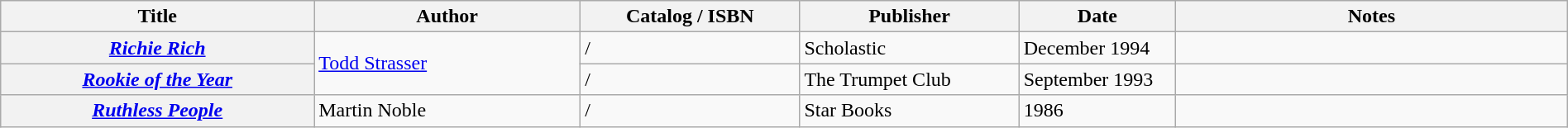<table class="wikitable sortable" style="width:100%;">
<tr>
<th width=20%>Title</th>
<th width=17%>Author</th>
<th width=14%>Catalog / ISBN</th>
<th width=14%>Publisher</th>
<th width=10%>Date</th>
<th width=25%>Notes</th>
</tr>
<tr>
<th><em><a href='#'>Richie Rich</a></em></th>
<td rowspan="2"><a href='#'>Todd Strasser</a></td>
<td> / </td>
<td>Scholastic</td>
<td>December 1994</td>
<td></td>
</tr>
<tr>
<th><em><a href='#'>Rookie of the Year</a></em></th>
<td>/</td>
<td>The Trumpet Club</td>
<td>September 1993</td>
<td></td>
</tr>
<tr>
<th><em><a href='#'>Ruthless People</a></em></th>
<td>Martin Noble</td>
<td> / </td>
<td>Star Books</td>
<td>1986</td>
<td></td>
</tr>
</table>
